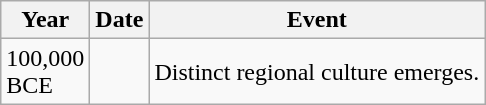<table class="wikitable">
<tr>
<th>Year</th>
<th>Date</th>
<th>Event</th>
</tr>
<tr>
<td>100,000<br>BCE</td>
<td></td>
<td>Distinct regional culture emerges.</td>
</tr>
</table>
